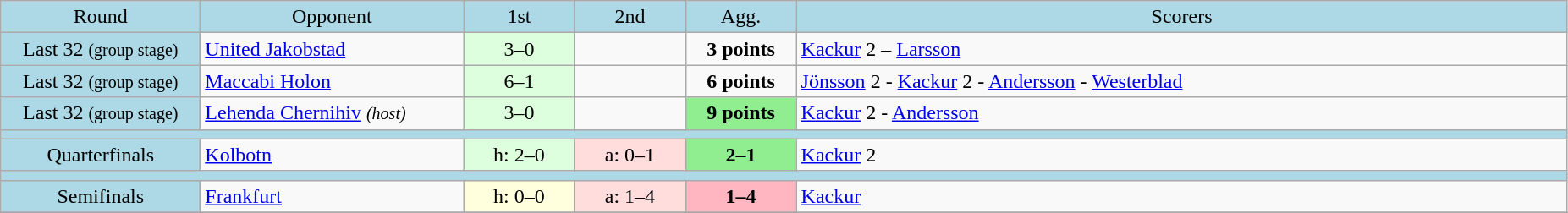<table class="wikitable" style="text-align:center">
<tr bgcolor=lightblue>
<td width=150px>Round</td>
<td width=200px>Opponent</td>
<td width=80px>1st</td>
<td width=80px>2nd</td>
<td width=80px>Agg.</td>
<td width=600px>Scorers</td>
</tr>
<tr>
<td bgcolor=lightblue>Last 32 <small>(group stage)</small></td>
<td align=left> <a href='#'>United Jakobstad</a></td>
<td bgcolor="#ddffdd">3–0</td>
<td></td>
<td><strong>3 points</strong></td>
<td align=left><a href='#'>Kackur</a> 2 – <a href='#'>Larsson</a></td>
</tr>
<tr>
<td bgcolor=lightblue>Last 32 <small>(group stage)</small></td>
<td align=left> <a href='#'>Maccabi Holon</a></td>
<td bgcolor="#ddffdd">6–1</td>
<td></td>
<td><strong>6 points</strong></td>
<td align=left><a href='#'>Jönsson</a> 2 - <a href='#'>Kackur</a> 2 - <a href='#'>Andersson</a> - <a href='#'>Westerblad</a></td>
</tr>
<tr>
<td bgcolor=lightblue>Last 32 <small>(group stage)</small></td>
<td align=left> <a href='#'>Lehenda Chernihiv</a> <small><em>(host)</em></small></td>
<td bgcolor="#ddffdd">3–0</td>
<td></td>
<td bgcolor=lightgreen><strong>9 points</strong></td>
<td align=left><a href='#'>Kackur</a> 2 - <a href='#'>Andersson</a></td>
</tr>
<tr bgcolor=lightblue>
<td colspan=6></td>
</tr>
<tr>
<td bgcolor=lightblue>Quarterfinals</td>
<td align=left> <a href='#'>Kolbotn</a></td>
<td bgcolor="#ddffdd">h: 2–0</td>
<td bgcolor="#ffdddd">a: 0–1</td>
<td bgcolor=lightgreen><strong>2–1</strong></td>
<td align=left><a href='#'>Kackur</a> 2</td>
</tr>
<tr bgcolor=lightblue>
<td colspan=6></td>
</tr>
<tr>
<td bgcolor=lightblue>Semifinals</td>
<td align=left> <a href='#'>Frankfurt</a></td>
<td bgcolor="#ffffdd">h: 0–0</td>
<td bgcolor="#ffdddd">a: 1–4</td>
<td bgcolor=lightpink><strong>1–4</strong></td>
<td align=left><a href='#'>Kackur</a></td>
</tr>
<tr>
</tr>
</table>
